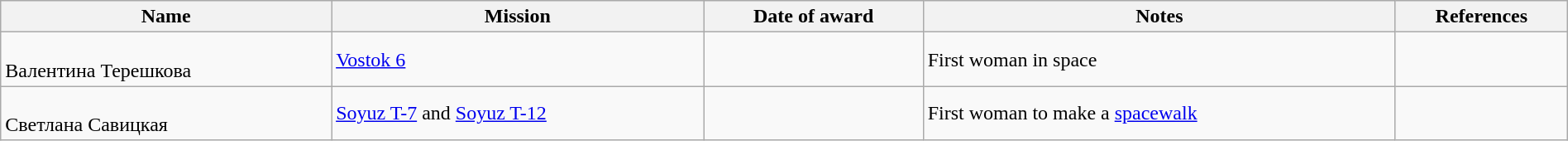<table class="wikitable sortable" width="100%">
<tr>
<th>Name</th>
<th>Mission</th>
<th>Date of award</th>
<th>Notes</th>
<th class="unsortable">References</th>
</tr>
<tr>
<td><strong></strong> <br> Валентина Терешкова</td>
<td><a href='#'>Vostok 6</a></td>
<td></td>
<td>First woman in space</td>
<td></td>
</tr>
<tr>
<td><strong></strong> <br> Светлана Савицкая</td>
<td><a href='#'>Soyuz T-7</a> and <a href='#'>Soyuz T-12</a></td>
<td></td>
<td>First woman to make a <a href='#'>spacewalk</a></td>
<td></td>
</tr>
</table>
